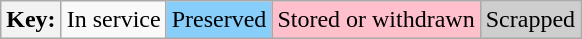<table class="wikitable">
<tr>
<th>Key:</th>
<td>In service</td>
<td bgcolor=#87cefa>Preserved</td>
<td bgcolor=#ffc0cb>Stored or withdrawn</td>
<td bgcolor=#cecece>Scrapped</td>
</tr>
</table>
